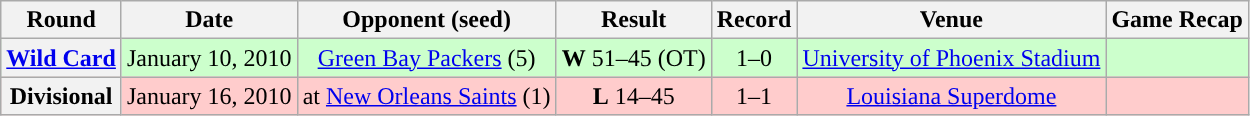<table class="wikitable" style="text-align:center">
<tr>
<th>Round</th>
<th>Date</th>
<th>Opponent (seed)</th>
<th>Result</th>
<th>Record</th>
<th>Venue</th>
<th>Game Recap</th>
</tr>
<tr style="background:#cfc">
<th><a href='#'>Wild Card</a></th>
<td>January 10, 2010</td>
<td><a href='#'>Green Bay Packers</a> (5)</td>
<td><strong>W</strong> 51–45 (OT)</td>
<td>1–0</td>
<td><a href='#'>University of Phoenix Stadium</a></td>
<td></td>
</tr>
<tr style="background:#fcc">
<th>Divisional</th>
<td>January 16, 2010</td>
<td>at <a href='#'>New Orleans Saints</a> (1)</td>
<td><strong>L</strong> 14–45</td>
<td>1–1</td>
<td><a href='#'>Louisiana Superdome</a></td>
<td></td>
</tr>
</table>
